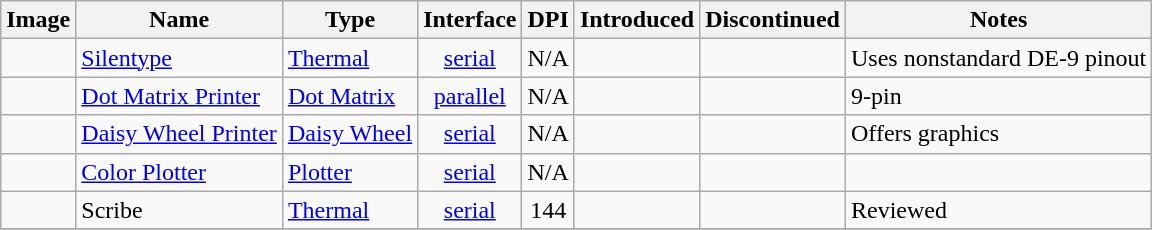<table class="wikitable sortable">
<tr>
<th class=unsortable>Image</th>
<th class=unsortable>Name</th>
<th class=unsortable>Type</th>
<th class=unsortable>Interface</th>
<th>DPI</th>
<th>Introduced</th>
<th>Discontinued</th>
<th class=unsortable>Notes</th>
</tr>
<tr>
<td></td>
<td><a href='#'>Silentype</a></td>
<td><a href='#'>Thermal</a></td>
<td align=center><a href='#'>serial</a></td>
<td align="center">N/A</td>
<td align=center></td>
<td align=center></td>
<td>Uses nonstandard DE-9  pinout</td>
</tr>
<tr>
<td></td>
<td><a href='#'>Dot Matrix Printer</a></td>
<td><a href='#'>Dot Matrix</a></td>
<td align=center><a href='#'>parallel</a></td>
<td align=center>N/A</td>
<td align=center></td>
<td align=center></td>
<td>9-pin</td>
</tr>
<tr>
<td></td>
<td><a href='#'>Daisy Wheel Printer</a></td>
<td><a href='#'>Daisy Wheel</a></td>
<td align=center><a href='#'>serial</a></td>
<td align="center">N/A</td>
<td align=center></td>
<td align=center></td>
<td>Offers graphics</td>
</tr>
<tr>
<td></td>
<td><a href='#'>Color Plotter</a></td>
<td><a href='#'>Plotter</a></td>
<td align=center><a href='#'>serial</a></td>
<td align=center>N/A</td>
<td align=center></td>
<td align=center></td>
<td></td>
</tr>
<tr>
<td></td>
<td>Scribe</td>
<td><a href='#'>Thermal</a></td>
<td align=center><a href='#'>serial</a></td>
<td align=center>144</td>
<td align=center></td>
<td align=center></td>
<td>Reviewed</td>
</tr>
<tr>
</tr>
</table>
